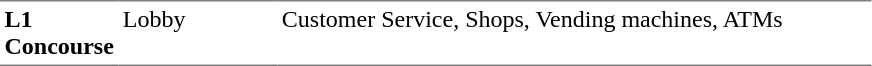<table table border=0 cellspacing=0 cellpadding=3>
<tr>
<td style="border-bottom:solid 1px gray; border-top:solid 1px gray;" valign=top width=50><strong>L1<br>Concourse</strong></td>
<td style="border-bottom:solid 1px gray; border-top:solid 1px gray;" valign=top width=100>Lobby</td>
<td style="border-bottom:solid 1px gray; border-top:solid 1px gray;" valign=top width=390>Customer Service, Shops, Vending machines, ATMs</td>
</tr>
</table>
